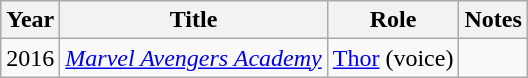<table class="wikitable sortable">
<tr>
<th>Year</th>
<th>Title</th>
<th>Role</th>
<th>Notes</th>
</tr>
<tr>
<td>2016</td>
<td><em><a href='#'>Marvel Avengers Academy</a></em></td>
<td><a href='#'>Thor</a> (voice)</td>
<td></td>
</tr>
</table>
